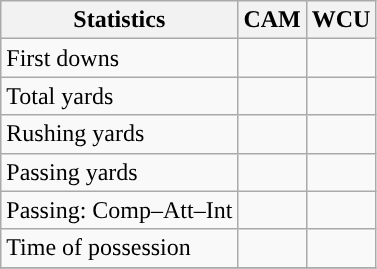<table class="wikitable" style="float: left;">
<tr>
<th>Statistics</th>
<th>CAM</th>
<th>WCU</th>
</tr>
<tr>
<td>First downs</td>
<td></td>
<td></td>
</tr>
<tr>
<td>Total yards</td>
<td></td>
<td></td>
</tr>
<tr>
<td>Rushing yards</td>
<td></td>
<td></td>
</tr>
<tr>
<td>Passing yards</td>
<td></td>
<td></td>
</tr>
<tr>
<td>Passing: Comp–Att–Int</td>
<td></td>
<td></td>
</tr>
<tr>
<td>Time of possession</td>
<td></td>
<td></td>
</tr>
<tr>
</tr>
</table>
